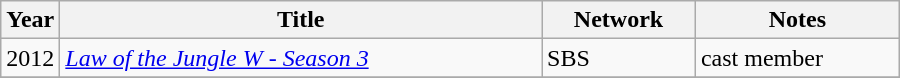<table class="wikitable" style="width:600px">
<tr>
<th width=10>Year</th>
<th>Title</th>
<th>Network</th>
<th>Notes</th>
</tr>
<tr>
<td>2012</td>
<td><em><a href='#'>Law of the Jungle W - Season 3</a></em></td>
<td>SBS</td>
<td>cast member</td>
</tr>
<tr>
</tr>
</table>
